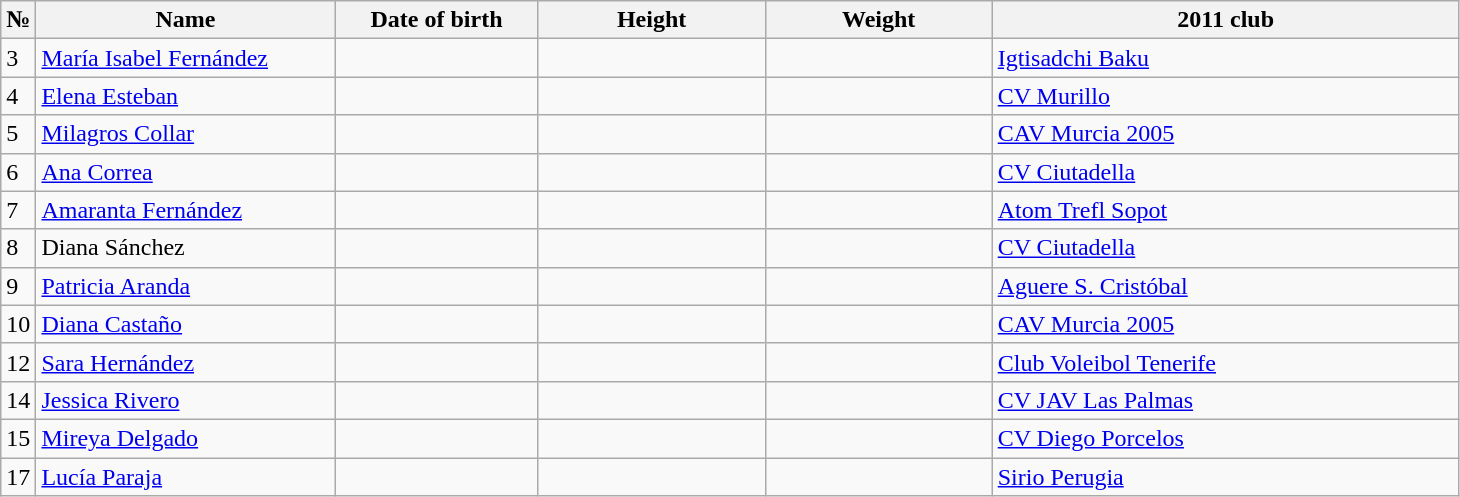<table class=wikitable sortable style=font-size:100%; text-align:center;>
<tr>
<th>№</th>
<th style=width:12em>Name</th>
<th style=width:8em>Date of birth</th>
<th style=width:9em>Height</th>
<th style=width:9em>Weight</th>
<th style=width:19em>2011 club</th>
</tr>
<tr>
<td>3</td>
<td><a href='#'>María Isabel Fernández</a></td>
<td></td>
<td></td>
<td></td>
<td> <a href='#'>Igtisadchi Baku</a></td>
</tr>
<tr>
<td>4</td>
<td><a href='#'>Elena Esteban</a></td>
<td></td>
<td></td>
<td></td>
<td> <a href='#'>CV Murillo</a></td>
</tr>
<tr>
<td>5</td>
<td><a href='#'>Milagros Collar</a></td>
<td></td>
<td></td>
<td></td>
<td> <a href='#'>CAV Murcia 2005</a></td>
</tr>
<tr>
<td>6</td>
<td><a href='#'>Ana Correa</a></td>
<td></td>
<td></td>
<td></td>
<td> <a href='#'>CV Ciutadella</a></td>
</tr>
<tr>
<td>7</td>
<td><a href='#'>Amaranta Fernández</a></td>
<td></td>
<td></td>
<td></td>
<td> <a href='#'>Atom Trefl Sopot</a></td>
</tr>
<tr>
<td>8</td>
<td>Diana Sánchez</td>
<td></td>
<td></td>
<td></td>
<td> <a href='#'>CV Ciutadella</a></td>
</tr>
<tr>
<td>9</td>
<td><a href='#'>Patricia Aranda</a></td>
<td></td>
<td></td>
<td></td>
<td> <a href='#'>Aguere S. Cristóbal</a></td>
</tr>
<tr>
<td>10</td>
<td><a href='#'>Diana Castaño</a></td>
<td></td>
<td></td>
<td></td>
<td> <a href='#'>CAV Murcia 2005</a></td>
</tr>
<tr>
<td>12</td>
<td><a href='#'>Sara Hernández</a></td>
<td></td>
<td></td>
<td></td>
<td> <a href='#'>Club Voleibol Tenerife</a></td>
</tr>
<tr>
<td>14</td>
<td><a href='#'>Jessica Rivero</a></td>
<td></td>
<td></td>
<td></td>
<td> <a href='#'>CV JAV Las Palmas</a></td>
</tr>
<tr>
<td>15</td>
<td><a href='#'>Mireya Delgado</a></td>
<td></td>
<td></td>
<td></td>
<td> <a href='#'>CV Diego Porcelos</a></td>
</tr>
<tr>
<td>17</td>
<td><a href='#'>Lucía Paraja</a></td>
<td></td>
<td></td>
<td></td>
<td> <a href='#'>Sirio Perugia</a></td>
</tr>
</table>
